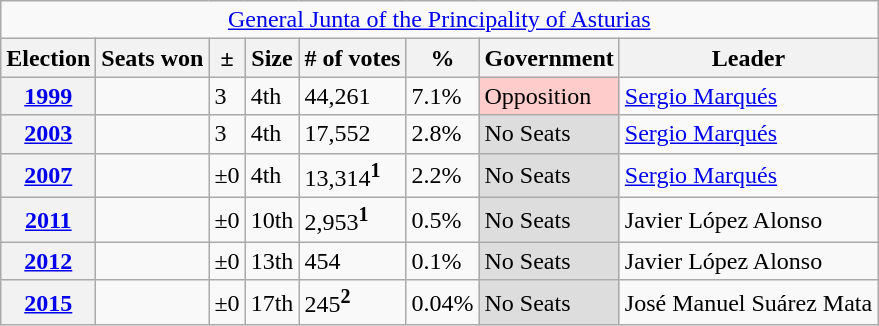<table class="wikitable">
<tr>
<td colspan="8" align="center"><a href='#'>General Junta of the Principality of Asturias</a></td>
</tr>
<tr>
<th>Election</th>
<th>Seats won</th>
<th>±</th>
<th>Size</th>
<th># of votes</th>
<th>%</th>
<th>Government</th>
<th>Leader</th>
</tr>
<tr>
<th><a href='#'>1999</a></th>
<td></td>
<td>3</td>
<td>4th</td>
<td>44,261</td>
<td>7.1%</td>
<td style="background-color:#FFCCCC">Opposition</td>
<td><a href='#'>Sergio Marqués</a></td>
</tr>
<tr>
<th><a href='#'>2003</a></th>
<td></td>
<td>3</td>
<td>4th</td>
<td>17,552</td>
<td>2.8%</td>
<td style="background-color:#DDDDDD">No Seats</td>
<td><a href='#'>Sergio Marqués</a></td>
</tr>
<tr>
<th><a href='#'>2007</a></th>
<td></td>
<td>±0</td>
<td>4th</td>
<td>13,314<sup><strong>1</strong></sup></td>
<td>2.2%</td>
<td style="background-color:#DDDDDD">No Seats</td>
<td><a href='#'>Sergio Marqués</a></td>
</tr>
<tr>
<th><a href='#'>2011</a></th>
<td></td>
<td>±0</td>
<td>10th</td>
<td>2,953<sup><strong>1</strong></sup></td>
<td>0.5%</td>
<td style="background-color:#DDDDDD">No Seats</td>
<td>Javier López Alonso</td>
</tr>
<tr>
<th><a href='#'>2012</a></th>
<td></td>
<td>±0</td>
<td>13th</td>
<td>454</td>
<td>0.1%</td>
<td style="background-color:#DDDDDD">No Seats</td>
<td>Javier López Alonso</td>
</tr>
<tr>
<th><a href='#'>2015</a></th>
<td></td>
<td>±0</td>
<td>17th</td>
<td>245<sup><strong>2</strong></sup></td>
<td>0.04%</td>
<td style="background-color:#DDDDDD">No Seats</td>
<td>José Manuel Suárez Mata</td>
</tr>
</table>
